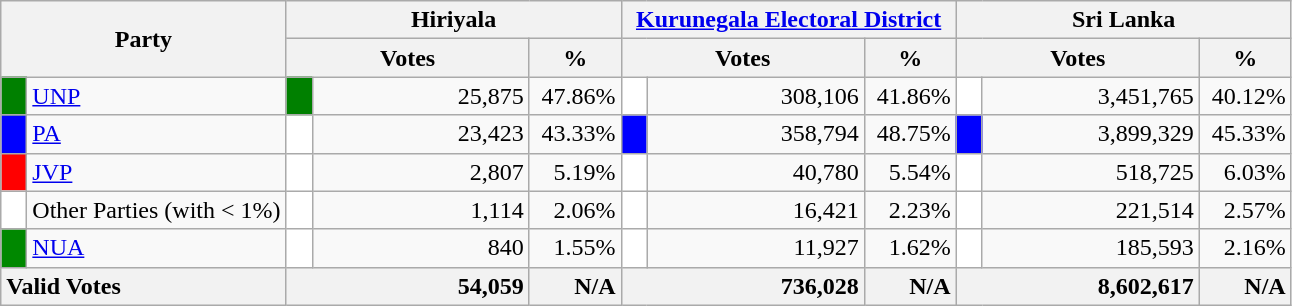<table class="wikitable">
<tr>
<th colspan="2" width="144px"rowspan="2">Party</th>
<th colspan="3" width="216px">Hiriyala</th>
<th colspan="3" width="216px"><a href='#'>Kurunegala Electoral District</a></th>
<th colspan="3" width="216px">Sri Lanka</th>
</tr>
<tr>
<th colspan="2" width="144px">Votes</th>
<th>%</th>
<th colspan="2" width="144px">Votes</th>
<th>%</th>
<th colspan="2" width="144px">Votes</th>
<th>%</th>
</tr>
<tr>
<td style="background-color:green;" width="10px"></td>
<td style="text-align:left;"><a href='#'>UNP</a></td>
<td style="background-color:green;" width="10px"></td>
<td style="text-align:right;">25,875</td>
<td style="text-align:right;">47.86%</td>
<td style="background-color:white;" width="10px"></td>
<td style="text-align:right;">308,106</td>
<td style="text-align:right;">41.86%</td>
<td style="background-color:white;" width="10px"></td>
<td style="text-align:right;">3,451,765</td>
<td style="text-align:right;">40.12%</td>
</tr>
<tr>
<td style="background-color:blue;" width="10px"></td>
<td style="text-align:left;"><a href='#'>PA</a></td>
<td style="background-color:white;" width="10px"></td>
<td style="text-align:right;">23,423</td>
<td style="text-align:right;">43.33%</td>
<td style="background-color:blue;" width="10px"></td>
<td style="text-align:right;">358,794</td>
<td style="text-align:right;">48.75%</td>
<td style="background-color:blue;" width="10px"></td>
<td style="text-align:right;">3,899,329</td>
<td style="text-align:right;">45.33%</td>
</tr>
<tr>
<td style="background-color:red;" width="10px"></td>
<td style="text-align:left;"><a href='#'>JVP</a></td>
<td style="background-color:white;" width="10px"></td>
<td style="text-align:right;">2,807</td>
<td style="text-align:right;">5.19%</td>
<td style="background-color:white;" width="10px"></td>
<td style="text-align:right;">40,780</td>
<td style="text-align:right;">5.54%</td>
<td style="background-color:white;" width="10px"></td>
<td style="text-align:right;">518,725</td>
<td style="text-align:right;">6.03%</td>
</tr>
<tr>
<td style="background-color:white;" width="10px"></td>
<td style="text-align:left;">Other Parties (with < 1%)</td>
<td style="background-color:white;" width="10px"></td>
<td style="text-align:right;">1,114</td>
<td style="text-align:right;">2.06%</td>
<td style="background-color:white;" width="10px"></td>
<td style="text-align:right;">16,421</td>
<td style="text-align:right;">2.23%</td>
<td style="background-color:white;" width="10px"></td>
<td style="text-align:right;">221,514</td>
<td style="text-align:right;">2.57%</td>
</tr>
<tr>
<td style="background-color:#008800;" width="10px"></td>
<td style="text-align:left;"><a href='#'>NUA</a></td>
<td style="background-color:white;" width="10px"></td>
<td style="text-align:right;">840</td>
<td style="text-align:right;">1.55%</td>
<td style="background-color:white;" width="10px"></td>
<td style="text-align:right;">11,927</td>
<td style="text-align:right;">1.62%</td>
<td style="background-color:white;" width="10px"></td>
<td style="text-align:right;">185,593</td>
<td style="text-align:right;">2.16%</td>
</tr>
<tr>
<th colspan="2" width="144px"style="text-align:left;">Valid Votes</th>
<th style="text-align:right;"colspan="2" width="144px">54,059</th>
<th style="text-align:right;">N/A</th>
<th style="text-align:right;"colspan="2" width="144px">736,028</th>
<th style="text-align:right;">N/A</th>
<th style="text-align:right;"colspan="2" width="144px">8,602,617</th>
<th style="text-align:right;">N/A</th>
</tr>
</table>
